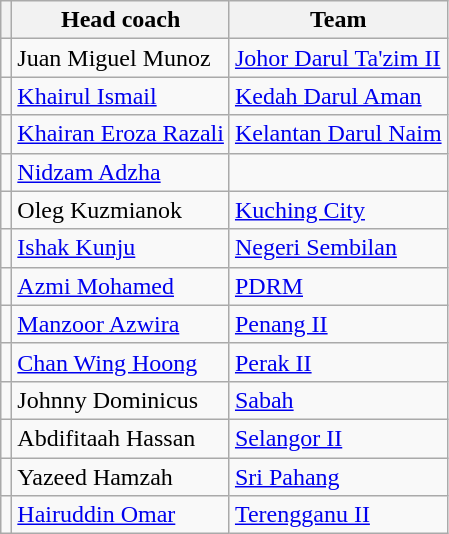<table class="wikitable sortable" style="text-align:left;">
<tr>
<th></th>
<th>Head coach</th>
<th>Team</th>
</tr>
<tr>
<td></td>
<td>Juan Miguel Munoz</td>
<td><a href='#'>Johor Darul Ta'zim II</a></td>
</tr>
<tr>
<td></td>
<td><a href='#'>Khairul Ismail</a></td>
<td><a href='#'>Kedah Darul Aman</a></td>
</tr>
<tr>
<td></td>
<td><a href='#'>Khairan Eroza Razali</a></td>
<td><a href='#'>Kelantan Darul Naim</a></td>
</tr>
<tr>
<td></td>
<td><a href='#'>Nidzam Adzha</a></td>
<td><a href='#'></a></td>
</tr>
<tr>
<td></td>
<td>Oleg Kuzmianok</td>
<td><a href='#'>Kuching City</a></td>
</tr>
<tr>
<td></td>
<td><a href='#'>Ishak Kunju</a></td>
<td><a href='#'>Negeri Sembilan</a></td>
</tr>
<tr>
<td></td>
<td><a href='#'>Azmi Mohamed</a></td>
<td><a href='#'>PDRM</a></td>
</tr>
<tr>
<td></td>
<td><a href='#'>Manzoor Azwira</a></td>
<td><a href='#'>Penang II</a></td>
</tr>
<tr>
<td></td>
<td><a href='#'>Chan Wing Hoong</a></td>
<td><a href='#'>Perak II</a></td>
</tr>
<tr>
<td></td>
<td>Johnny Dominicus</td>
<td><a href='#'>Sabah</a></td>
</tr>
<tr>
<td></td>
<td>Abdifitaah Hassan</td>
<td><a href='#'>Selangor II</a></td>
</tr>
<tr>
<td></td>
<td>Yazeed Hamzah</td>
<td><a href='#'>Sri Pahang</a></td>
</tr>
<tr>
<td></td>
<td><a href='#'>Hairuddin Omar</a></td>
<td><a href='#'>Terengganu II</a></td>
</tr>
</table>
